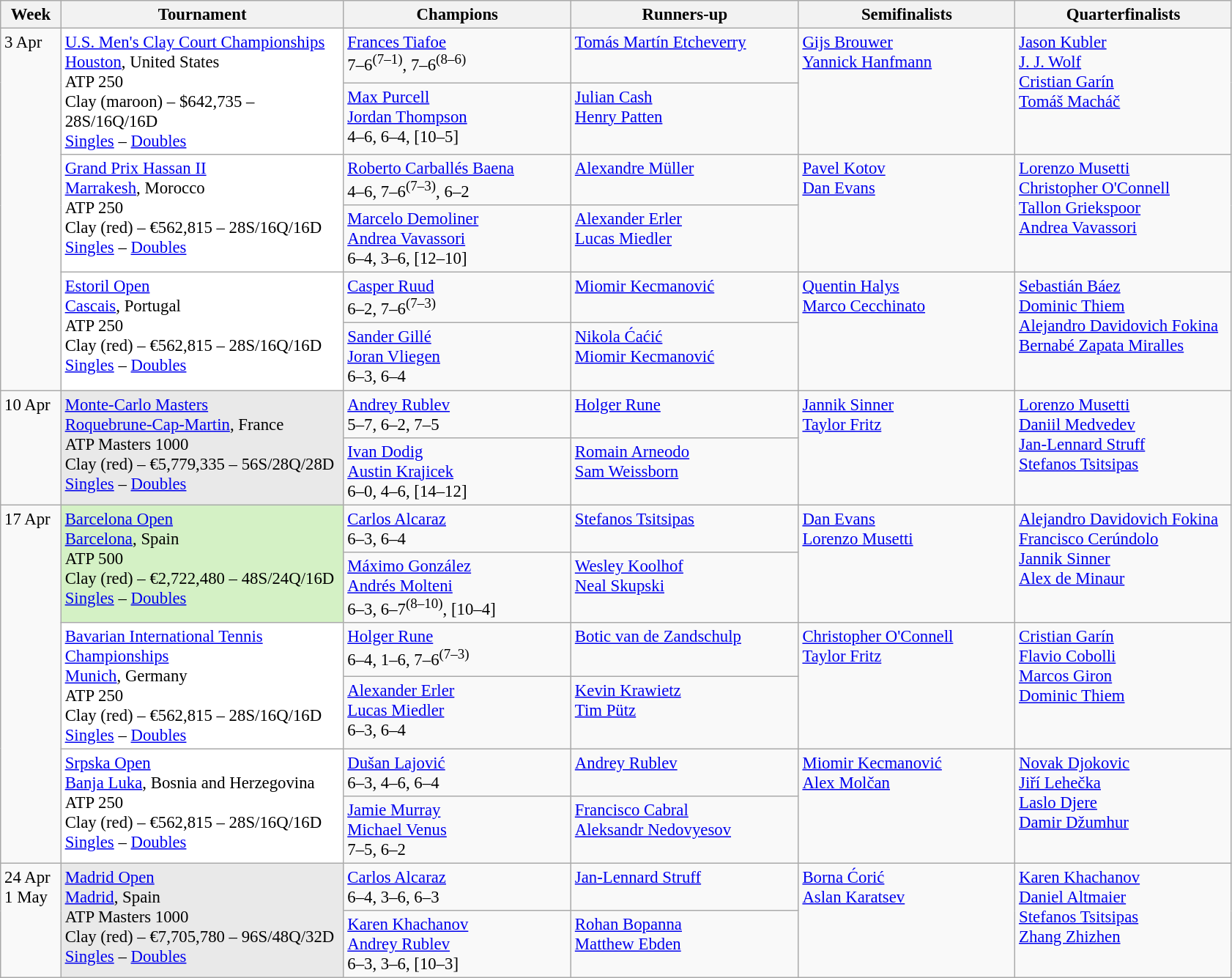<table class=wikitable style=font-size:95%>
<tr>
<th style="width:48px;">Week</th>
<th style="width:250px;">Tournament</th>
<th style="width:200px;">Champions</th>
<th style="width:200px;">Runners-up</th>
<th style="width:190px;">Semifinalists</th>
<th style="width:190px;">Quarterfinalists</th>
</tr>
<tr valign="top">
<td rowspan=6>3 Apr</td>
<td style="background:#fff;" rowspan="2"><a href='#'>U.S. Men's Clay Court Championships</a><br><a href='#'>Houston</a>, United States<br>ATP 250 <br>Clay (maroon) – $642,735 – 28S/16Q/16D <br><a href='#'>Singles</a> – <a href='#'>Doubles</a></td>
<td> <a href='#'>Frances Tiafoe</a> <br> 7–6<sup>(7–1)</sup>, 7–6<sup>(8–6)</sup></td>
<td> <a href='#'>Tomás Martín Etcheverry</a></td>
<td rowspan=2> <a href='#'>Gijs Brouwer</a> <br>  <a href='#'>Yannick Hanfmann</a></td>
<td rowspan=2> <a href='#'>Jason Kubler</a>  <br>  <a href='#'>J. J. Wolf</a> <br>  <a href='#'>Cristian Garín</a> <br>  <a href='#'>Tomáš Macháč</a></td>
</tr>
<tr valign="top">
<td> <a href='#'>Max Purcell</a> <br>  <a href='#'>Jordan Thompson</a> <br> 4–6, 6–4, [10–5]</td>
<td> <a href='#'>Julian Cash</a> <br>  <a href='#'>Henry Patten</a></td>
</tr>
<tr valign="top">
<td style="background:#fff;" rowspan="2"><a href='#'>Grand Prix Hassan II</a><br><a href='#'>Marrakesh</a>, Morocco<br>ATP 250 <br>Clay (red) – €562,815 – 28S/16Q/16D <br><a href='#'>Singles</a> – <a href='#'>Doubles</a></td>
<td> <a href='#'>Roberto Carballés Baena</a> <br>4–6, 7–6<sup>(7–3)</sup>, 6–2</td>
<td> <a href='#'>Alexandre Müller</a></td>
<td rowspan=2> <a href='#'>Pavel Kotov</a> <br>  <a href='#'>Dan Evans</a></td>
<td rowspan=2> <a href='#'>Lorenzo Musetti</a> <br>  <a href='#'>Christopher O'Connell</a><br>  <a href='#'>Tallon Griekspoor</a> <br>  <a href='#'>Andrea Vavassori</a></td>
</tr>
<tr valign="top">
<td> <a href='#'>Marcelo Demoliner</a><br> <a href='#'>Andrea Vavassori</a> <br> 6–4, 3–6, [12–10]</td>
<td> <a href='#'>Alexander Erler</a><br> <a href='#'>Lucas Miedler</a></td>
</tr>
<tr valign="top">
<td style="background:#fff;" rowspan="2"><a href='#'>Estoril Open</a><br><a href='#'>Cascais</a>, Portugal<br>ATP 250 <br>Clay (red) – €562,815 – 28S/16Q/16D <br><a href='#'>Singles</a> – <a href='#'>Doubles</a></td>
<td> <a href='#'>Casper Ruud</a><br>6–2, 7–6<sup>(7–3)</sup></td>
<td> <a href='#'>Miomir Kecmanović</a></td>
<td rowspan=2> <a href='#'>Quentin Halys</a> <br>  <a href='#'>Marco Cecchinato</a></td>
<td rowspan=2> <a href='#'>Sebastián Báez</a> <br>  <a href='#'>Dominic Thiem</a> <br>  <a href='#'>Alejandro Davidovich Fokina</a>  <br>  <a href='#'>Bernabé Zapata Miralles</a></td>
</tr>
<tr valign="top">
<td> <a href='#'>Sander Gillé</a><br> <a href='#'>Joran Vliegen</a> <br> 6–3, 6–4</td>
<td> <a href='#'>Nikola Ćaćić</a><br> <a href='#'>Miomir Kecmanović</a></td>
</tr>
<tr valign="top">
<td rowspan="2">10 Apr</td>
<td style="background:#e9e9e9;" rowspan="2"><a href='#'>Monte-Carlo Masters</a><br><a href='#'>Roquebrune-Cap-Martin</a>, France<br>ATP Masters 1000 <br>Clay (red) – €5,779,335 – 56S/28Q/28D <br><a href='#'>Singles</a> – <a href='#'>Doubles</a></td>
<td> <a href='#'>Andrey Rublev</a> <br> 5–7, 6–2, 7–5</td>
<td> <a href='#'>Holger Rune</a></td>
<td rowspan="2"> <a href='#'>Jannik Sinner</a><br> <a href='#'>Taylor Fritz</a></td>
<td rowspan="2"> <a href='#'>Lorenzo Musetti</a> <br>  <a href='#'>Daniil Medvedev</a> <br>  <a href='#'>Jan-Lennard Struff</a> <br>  <a href='#'>Stefanos Tsitsipas</a></td>
</tr>
<tr style="vertical-align:top">
<td> <a href='#'>Ivan Dodig</a><br> <a href='#'>Austin Krajicek</a> <br> 6–0, 4–6, [14–12]</td>
<td> <a href='#'>Romain Arneodo</a><br> <a href='#'>Sam Weissborn</a></td>
</tr>
<tr valign="top">
<td rowspan=6>17 Apr</td>
<td style="background:#D4F1C5;"  rowspan="2"><a href='#'>Barcelona Open</a><br><a href='#'>Barcelona</a>, Spain<br>ATP 500 <br>Clay (red) – €2,722,480 – 48S/24Q/16D <br><a href='#'>Singles</a> – <a href='#'>Doubles</a></td>
<td> <a href='#'>Carlos Alcaraz</a> <br> 6–3, 6–4</td>
<td> <a href='#'>Stefanos Tsitsipas</a></td>
<td rowspan=2> <a href='#'>Dan Evans</a> <br>  <a href='#'>Lorenzo Musetti</a></td>
<td rowspan=2> <a href='#'>Alejandro Davidovich Fokina</a> <br>  <a href='#'>Francisco Cerúndolo</a> <br>  <a href='#'>Jannik Sinner</a> <br>  <a href='#'>Alex de Minaur</a></td>
</tr>
<tr valign="top">
<td> <a href='#'>Máximo González</a><br> <a href='#'>Andrés Molteni</a><br>6–3, 6–7<sup>(8–10)</sup>, [10–4]</td>
<td> <a href='#'>Wesley Koolhof</a><br> <a href='#'>Neal Skupski</a></td>
</tr>
<tr valign="top">
<td style="background:#fff;" rowspan=2><a href='#'>Bavarian International Tennis <br> Championships</a><br><a href='#'>Munich</a>, Germany<br>ATP 250 <br>Clay (red) – €562,815 – 28S/16Q/16D <br><a href='#'>Singles</a> – <a href='#'>Doubles</a></td>
<td> <a href='#'>Holger Rune</a><br>6–4, 1–6, 7–6<sup>(7–3)</sup></td>
<td> <a href='#'>Botic van de Zandschulp</a></td>
<td rowspan=2> <a href='#'>Christopher O'Connell</a> <br>  <a href='#'>Taylor Fritz</a></td>
<td rowspan=2> <a href='#'>Cristian Garín</a> <br>  <a href='#'>Flavio Cobolli</a> <br>  <a href='#'>Marcos Giron</a> <br>  <a href='#'>Dominic Thiem</a></td>
</tr>
<tr valign="top">
<td> <a href='#'>Alexander Erler</a> <br>  <a href='#'>Lucas Miedler</a><br> 6–3, 6–4</td>
<td> <a href='#'>Kevin Krawietz</a> <br>  <a href='#'>Tim Pütz</a></td>
</tr>
<tr valign="top">
<td style="background:#fff;" rowspan=2><a href='#'>Srpska Open</a><br><a href='#'>Banja Luka</a>, Bosnia and Herzegovina<br>ATP 250 <br>Clay (red) – €562,815 – 28S/16Q/16D <br><a href='#'>Singles</a> – <a href='#'>Doubles</a></td>
<td> <a href='#'>Dušan Lajović</a> <br> 6–3, 4–6, 6–4</td>
<td> <a href='#'>Andrey Rublev</a></td>
<td rowspan=2> <a href='#'>Miomir Kecmanović</a> <br>  <a href='#'>Alex Molčan</a></td>
<td rowspan=2> <a href='#'>Novak Djokovic</a> <br>  <a href='#'>Jiří Lehečka</a> <br>  <a href='#'>Laslo Djere</a> <br>  <a href='#'>Damir Džumhur</a></td>
</tr>
<tr valign="top">
<td> <a href='#'>Jamie Murray</a> <br>  <a href='#'>Michael Venus</a><br>7–5, 6–2</td>
<td> <a href='#'>Francisco Cabral</a> <br>  <a href='#'>Aleksandr Nedovyesov</a></td>
</tr>
<tr valign="top">
<td rowspan=2>24 Apr<br>1 May</td>
<td style="background:#e9e9e9;" rowspan=2><a href='#'>Madrid Open</a><br> <a href='#'>Madrid</a>, Spain<br> ATP Masters 1000 <br>Clay (red) – €7,705,780 – 96S/48Q/32D <br><a href='#'>Singles</a> – <a href='#'>Doubles</a></td>
<td> <a href='#'>Carlos Alcaraz</a><br> 6–4, 3–6, 6–3</td>
<td> <a href='#'>Jan-Lennard Struff</a></td>
<td rowspan=2> <a href='#'>Borna Ćorić</a> <br>  <a href='#'>Aslan Karatsev</a></td>
<td rowspan=2> <a href='#'>Karen Khachanov</a> <br>  <a href='#'>Daniel Altmaier</a> <br>  <a href='#'>Stefanos Tsitsipas</a> <br>  <a href='#'>Zhang Zhizhen</a></td>
</tr>
<tr valign="top">
<td> <a href='#'>Karen Khachanov</a> <br>  <a href='#'>Andrey Rublev</a><br>6–3, 3–6, [10–3]</td>
<td> <a href='#'>Rohan Bopanna</a> <br>  <a href='#'>Matthew Ebden</a></td>
</tr>
</table>
